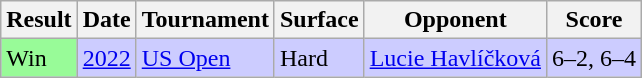<table class="wikitable">
<tr>
<th>Result</th>
<th>Date</th>
<th>Tournament</th>
<th>Surface</th>
<th>Opponent</th>
<th class="unsortable">Score</th>
</tr>
<tr style="background:#ccccff;">
<td bgcolor=98fb98>Win</td>
<td><a href='#'>2022</a></td>
<td><a href='#'>US Open</a></td>
<td>Hard</td>
<td> <a href='#'>Lucie Havlíčková</a></td>
<td>6–2, 6–4</td>
</tr>
</table>
